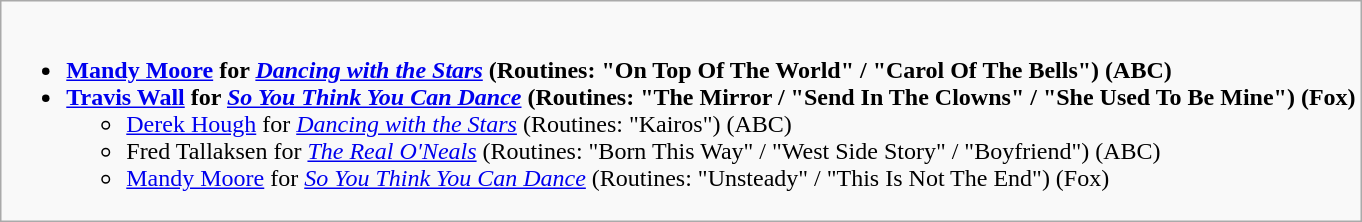<table class="wikitable">
<tr>
<td style="vertical-align:top;"><br><ul><li><strong><a href='#'>Mandy Moore</a> for <em><a href='#'>Dancing with the Stars</a></em> (Routines: "On Top Of The World" / "Carol Of The Bells") (ABC)</strong></li><li><strong><a href='#'>Travis Wall</a> for <em><a href='#'>So You Think You Can Dance</a></em> (Routines: "The Mirror / "Send In The Clowns" / "She Used To Be Mine") (Fox)</strong><ul><li><a href='#'>Derek Hough</a> for <em><a href='#'>Dancing with the Stars</a></em> (Routines: "Kairos") (ABC)</li><li>Fred Tallaksen for <em><a href='#'>The Real O'Neals</a></em> (Routines: "Born This Way" / "West Side Story" / "Boyfriend") (ABC)</li><li><a href='#'>Mandy Moore</a> for <em><a href='#'>So You Think You Can Dance</a></em> (Routines: "Unsteady" / "This Is Not The End") (Fox)</li></ul></li></ul></td>
</tr>
</table>
